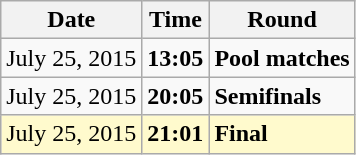<table class="wikitable">
<tr>
<th>Date</th>
<th>Time</th>
<th>Round</th>
</tr>
<tr>
<td>July 25, 2015</td>
<td><strong>13:05</strong></td>
<td><strong>Pool matches</strong></td>
</tr>
<tr>
<td>July 25, 2015</td>
<td><strong>20:05</strong></td>
<td><strong>Semifinals</strong></td>
</tr>
<tr style=background:lemonchiffon>
<td>July 25, 2015</td>
<td><strong>21:01</strong></td>
<td><strong>Final</strong></td>
</tr>
</table>
